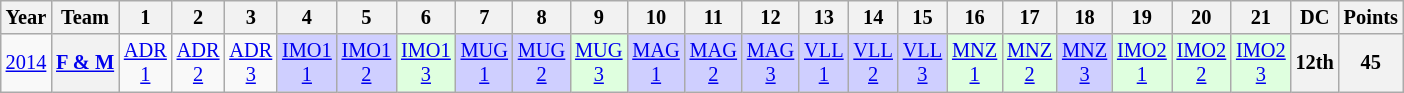<table class="wikitable" style="text-align:center; font-size:85%">
<tr>
<th>Year</th>
<th>Team</th>
<th>1</th>
<th>2</th>
<th>3</th>
<th>4</th>
<th>5</th>
<th>6</th>
<th>7</th>
<th>8</th>
<th>9</th>
<th>10</th>
<th>11</th>
<th>12</th>
<th>13</th>
<th>14</th>
<th>15</th>
<th>16</th>
<th>17</th>
<th>18</th>
<th>19</th>
<th>20</th>
<th>21</th>
<th>DC</th>
<th>Points</th>
</tr>
<tr>
<td><a href='#'>2014</a></td>
<th nowrap><a href='#'>F & M</a></th>
<td style="background:#;"><a href='#'>ADR<br>1</a></td>
<td style="background:#;"><a href='#'>ADR<br>2</a></td>
<td style="background:#;"><a href='#'>ADR<br>3</a></td>
<td style="background:#CFCFFF;"><a href='#'>IMO1<br>1</a><br></td>
<td style="background:#CFCFFF;"><a href='#'>IMO1<br>2</a><br></td>
<td style="background:#DFFFDF;"><a href='#'>IMO1<br>3</a><br></td>
<td style="background:#CFCFFF;"><a href='#'>MUG<br>1</a><br></td>
<td style="background:#CFCFFF;"><a href='#'>MUG<br>2</a><br></td>
<td style="background:#DFFFDF;"><a href='#'>MUG<br>3</a><br></td>
<td style="background:#CFCFFF;"><a href='#'>MAG<br>1</a><br></td>
<td style="background:#CFCFFF;"><a href='#'>MAG<br>2</a><br></td>
<td style="background:#CFCFFF;"><a href='#'>MAG<br>3</a><br></td>
<td style="background:#CFCFFF;"><a href='#'>VLL<br>1</a><br></td>
<td style="background:#CFCFFF;"><a href='#'>VLL<br>2</a><br></td>
<td style="background:#CFCFFF;"><a href='#'>VLL<br>3</a><br></td>
<td style="background:#DFFFDF;"><a href='#'>MNZ<br>1</a><br></td>
<td style="background:#DFFFDF;"><a href='#'>MNZ<br>2</a><br></td>
<td style="background:#CFCFFF;"><a href='#'>MNZ<br>3</a><br></td>
<td style="background:#DFFFDF;"><a href='#'>IMO2<br>1</a><br></td>
<td style="background:#DFFFDF;"><a href='#'>IMO2<br>2</a><br></td>
<td style="background:#DFFFDF;"><a href='#'>IMO2<br>3</a><br></td>
<th>12th</th>
<th>45</th>
</tr>
</table>
